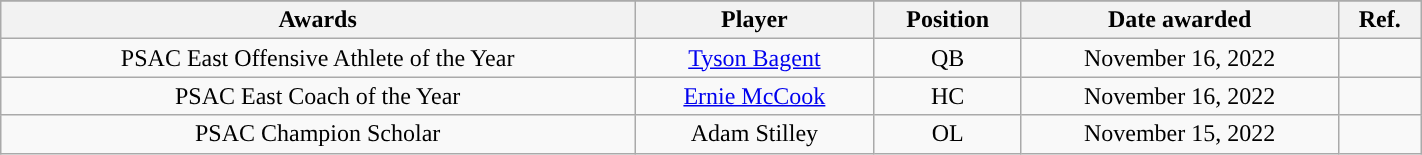<table class="wikitable" style="width:75%; text-align:center;">
<tr>
</tr>
<tr>
<th>Awards</th>
<th>Player</th>
<th>Position</th>
<th>Date awarded</th>
<th>Ref.</th>
</tr>
<tr>
<td>PSAC East Offensive Athlete of the Year</td>
<td><a href='#'>Tyson Bagent</a></td>
<td>QB</td>
<td>November 16, 2022</td>
<td></td>
</tr>
<tr>
<td>PSAC East Coach of the Year</td>
<td><a href='#'>Ernie McCook</a></td>
<td>HC</td>
<td>November 16, 2022</td>
<td></td>
</tr>
<tr>
<td>PSAC Champion Scholar</td>
<td>Adam Stilley</td>
<td>OL</td>
<td>November 15, 2022</td>
<td></td>
</tr>
</table>
